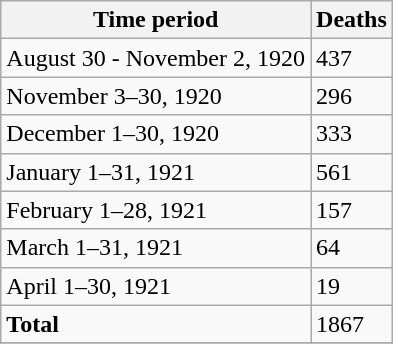<table class="wikitable" align="right">
<tr>
<th>Time period</th>
<th>Deaths</th>
</tr>
<tr>
<td>August 30 - November 2, 1920</td>
<td>437</td>
</tr>
<tr>
<td>November 3–30, 1920</td>
<td>296</td>
</tr>
<tr>
<td>December 1–30, 1920</td>
<td>333</td>
</tr>
<tr>
<td>January 1–31, 1921</td>
<td>561</td>
</tr>
<tr>
<td>February 1–28, 1921</td>
<td>157</td>
</tr>
<tr>
<td>March 1–31, 1921</td>
<td>64</td>
</tr>
<tr>
<td>April 1–30, 1921</td>
<td>19</td>
</tr>
<tr>
<td><strong>Total</strong></td>
<td>1867 </td>
</tr>
<tr>
</tr>
</table>
